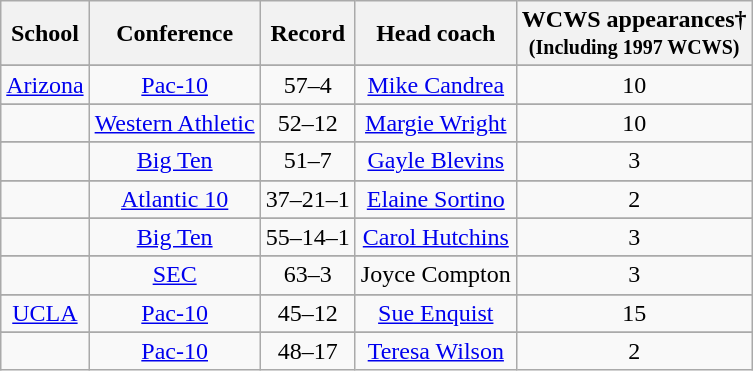<table class="wikitable">
<tr>
<th>School</th>
<th>Conference</th>
<th>Record</th>
<th>Head coach</th>
<th>WCWS appearances†<br><small> (Including 1997 WCWS)</small></th>
</tr>
<tr>
</tr>
<tr align=center>
<td><a href='#'>Arizona</a></td>
<td><a href='#'>Pac-10</a></td>
<td>57–4</td>
<td><a href='#'>Mike Candrea</a></td>
<td>10</td>
</tr>
<tr>
</tr>
<tr align=center>
<td></td>
<td><a href='#'>Western Athletic</a></td>
<td>52–12</td>
<td><a href='#'>Margie Wright</a></td>
<td>10</td>
</tr>
<tr>
</tr>
<tr align=center>
<td></td>
<td><a href='#'>Big Ten</a></td>
<td>51–7</td>
<td><a href='#'>Gayle Blevins</a></td>
<td>3</td>
</tr>
<tr>
</tr>
<tr align=center>
<td></td>
<td><a href='#'>Atlantic 10</a></td>
<td>37–21–1</td>
<td><a href='#'>Elaine Sortino</a></td>
<td>2</td>
</tr>
<tr>
</tr>
<tr align=center>
<td></td>
<td><a href='#'>Big Ten</a></td>
<td>55–14–1</td>
<td><a href='#'>Carol Hutchins</a></td>
<td>3</td>
</tr>
<tr>
</tr>
<tr align=center>
<td></td>
<td><a href='#'>SEC</a></td>
<td>63–3</td>
<td>Joyce Compton</td>
<td>3</td>
</tr>
<tr>
</tr>
<tr align=center>
<td><a href='#'>UCLA</a></td>
<td><a href='#'>Pac-10</a></td>
<td>45–12</td>
<td><a href='#'>Sue Enquist</a></td>
<td>15</td>
</tr>
<tr>
</tr>
<tr align=center>
<td></td>
<td><a href='#'>Pac-10</a></td>
<td>48–17</td>
<td><a href='#'>Teresa Wilson</a></td>
<td>2</td>
</tr>
</table>
